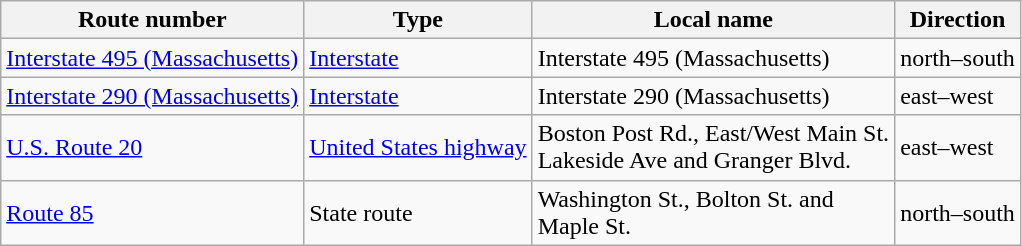<table class="wikitable">
<tr>
<th>Route number</th>
<th>Type</th>
<th>Local name</th>
<th>Direction</th>
</tr>
<tr>
<td> <a href='#'>Interstate 495 (Massachusetts)</a></td>
<td><a href='#'>Interstate</a></td>
<td>Interstate 495 (Massachusetts)</td>
<td>north–south</td>
</tr>
<tr>
<td> <a href='#'>Interstate 290 (Massachusetts)</a></td>
<td><a href='#'>Interstate</a></td>
<td>Interstate 290 (Massachusetts)</td>
<td>east–west</td>
</tr>
<tr>
<td> <a href='#'>U.S. Route 20</a></td>
<td><a href='#'>United States highway</a></td>
<td>Boston Post Rd., East/West Main St.<br> Lakeside Ave and Granger Blvd.</td>
<td>east–west</td>
</tr>
<tr>
<td> <a href='#'>Route 85</a></td>
<td>State route</td>
<td>Washington St., Bolton St. and<br> Maple St.</td>
<td>north–south</td>
</tr>
</table>
